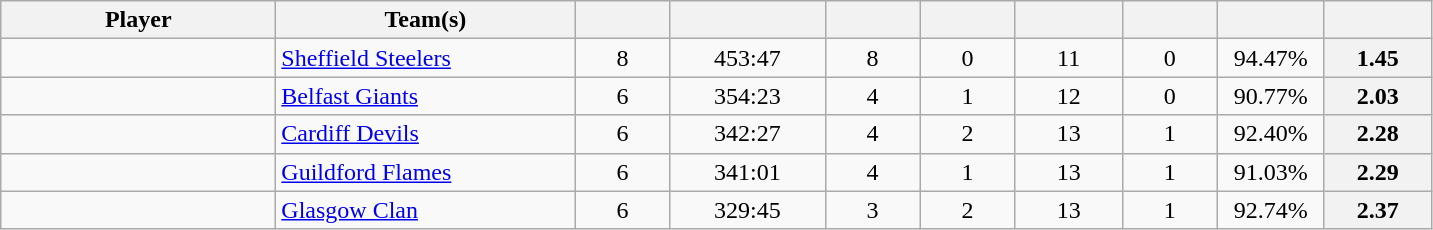<table class="wikitable sortable" style="text-align: center">
<tr>
<th style="width: 11em;">Player</th>
<th style="width: 12em;">Team(s)</th>
<th style="width: 3.5em;"></th>
<th style="width: 6em;"></th>
<th style="width: 3.5em;"></th>
<th style="width: 3.5em;"></th>
<th style="width: 4em;"></th>
<th style="width: 3.5em;"></th>
<th style="width: 4em;"></th>
<th style="width: 4em;"></th>
</tr>
<tr>
<td style="text-align:left;"></td>
<td style="text-align:left;"><a href='#'>Sheffield Steelers</a></td>
<td>8</td>
<td>453:47</td>
<td>8</td>
<td>0</td>
<td>11</td>
<td>0</td>
<td>94.47%</td>
<th>1.45</th>
</tr>
<tr>
<td style="text-align:left;"></td>
<td style="text-align:left;"><a href='#'>Belfast Giants</a></td>
<td>6</td>
<td>354:23</td>
<td>4</td>
<td>1</td>
<td>12</td>
<td>0</td>
<td>90.77%</td>
<th>2.03</th>
</tr>
<tr>
<td style="text-align:left;"></td>
<td style="text-align:left;"><a href='#'>Cardiff Devils</a></td>
<td>6</td>
<td>342:27</td>
<td>4</td>
<td>2</td>
<td>13</td>
<td>1</td>
<td>92.40%</td>
<th>2.28</th>
</tr>
<tr>
<td style="text-align:left;"></td>
<td style="text-align:left;"><a href='#'>Guildford Flames</a></td>
<td>6</td>
<td>341:01</td>
<td>4</td>
<td>1</td>
<td>13</td>
<td>1</td>
<td>91.03%</td>
<th>2.29</th>
</tr>
<tr>
<td style="text-align:left;"></td>
<td style="text-align:left;"><a href='#'>Glasgow Clan</a></td>
<td>6</td>
<td>329:45</td>
<td>3</td>
<td>2</td>
<td>13</td>
<td>1</td>
<td>92.74%</td>
<th>2.37</th>
</tr>
</table>
